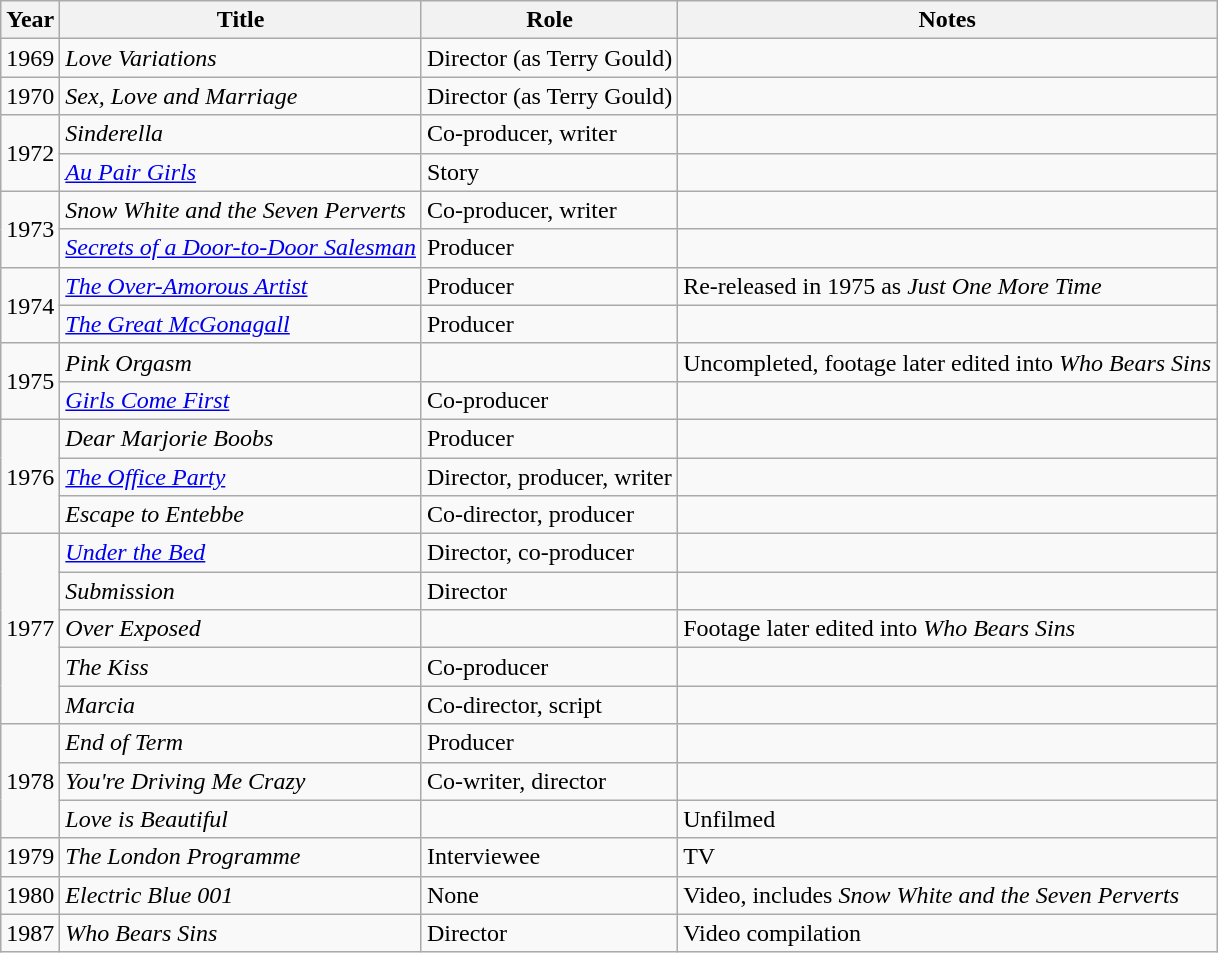<table class="wikitable">
<tr>
<th>Year</th>
<th>Title</th>
<th>Role</th>
<th>Notes</th>
</tr>
<tr>
<td>1969</td>
<td><em>Love Variations</em></td>
<td>Director (as Terry Gould)</td>
<td></td>
</tr>
<tr>
<td>1970</td>
<td><em>Sex, Love and Marriage</em></td>
<td>Director (as Terry Gould)</td>
<td></td>
</tr>
<tr>
<td rowspan="2">1972</td>
<td><em>Sinderella</em></td>
<td>Co-producer, writer</td>
<td></td>
</tr>
<tr>
<td><em><a href='#'>Au Pair Girls</a></em></td>
<td>Story</td>
<td></td>
</tr>
<tr>
<td rowspan="2">1973</td>
<td><em>Snow White and the Seven Perverts</em></td>
<td>Co-producer, writer</td>
<td></td>
</tr>
<tr>
<td><em><a href='#'>Secrets of a Door-to-Door Salesman</a></em></td>
<td>Producer</td>
<td></td>
</tr>
<tr>
<td rowspan="2">1974</td>
<td><em><a href='#'>The Over-Amorous Artist</a></em></td>
<td>Producer</td>
<td>Re-released in 1975 as <em>Just One More Time</em></td>
</tr>
<tr>
<td><em><a href='#'>The Great McGonagall</a></em></td>
<td>Producer</td>
<td></td>
</tr>
<tr>
<td rowspan="2">1975</td>
<td><em>Pink Orgasm</em></td>
<td></td>
<td>Uncompleted, footage later edited into <em>Who Bears Sins</em></td>
</tr>
<tr>
<td><em><a href='#'>Girls Come First</a></em></td>
<td>Co-producer</td>
<td></td>
</tr>
<tr>
<td rowspan="3">1976</td>
<td><em>Dear Marjorie Boobs</em></td>
<td>Producer</td>
<td></td>
</tr>
<tr>
<td><em><a href='#'>The Office Party</a></em></td>
<td>Director, producer, writer</td>
<td></td>
</tr>
<tr>
<td><em>Escape to Entebbe</em></td>
<td>Co-director, producer</td>
<td></td>
</tr>
<tr>
<td rowspan="5">1977</td>
<td><em><a href='#'>Under the Bed</a></em></td>
<td>Director, co-producer</td>
<td></td>
</tr>
<tr>
<td><em>Submission</em></td>
<td>Director</td>
<td></td>
</tr>
<tr>
<td><em>Over Exposed</em></td>
<td></td>
<td>Footage later edited into <em>Who Bears Sins</em></td>
</tr>
<tr>
<td><em>The Kiss</em></td>
<td>Co-producer</td>
<td></td>
</tr>
<tr>
<td><em>Marcia</em></td>
<td>Co-director, script</td>
<td></td>
</tr>
<tr>
<td rowspan="3">1978</td>
<td><em>End of Term</em></td>
<td>Producer</td>
<td></td>
</tr>
<tr>
<td><em>You're Driving Me Crazy</em></td>
<td>Co-writer, director</td>
<td></td>
</tr>
<tr>
<td><em>Love is Beautiful</em></td>
<td></td>
<td>Unfilmed</td>
</tr>
<tr>
<td>1979</td>
<td><em>The London Programme</em></td>
<td>Interviewee</td>
<td>TV</td>
</tr>
<tr>
<td>1980</td>
<td><em>Electric Blue 001</em></td>
<td>None</td>
<td>Video, includes <em>Snow White and the Seven Perverts</em></td>
</tr>
<tr>
<td>1987</td>
<td><em>Who Bears Sins</em></td>
<td>Director</td>
<td>Video compilation</td>
</tr>
</table>
